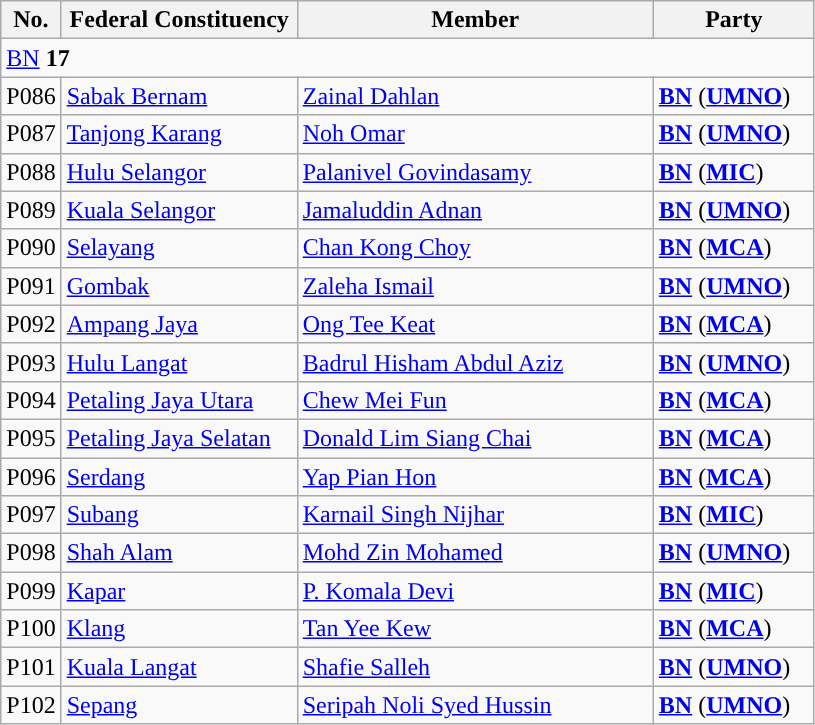<table class="wikitable sortable">
<tr>
<th style="width:30px;">No.</th>
<th style="width:150px;">Federal Constituency</th>
<th style="width:230px;">Member</th>
<th style="width:100px;">Party</th>
</tr>
<tr>
<td colspan="4"><a href='#'>BN</a> <strong>17</strong></td>
</tr>
<tr>
<td>P086</td>
<td><a href='#'>Sabak Bernam</a></td>
<td><a href='#'>Zainal Dahlan</a></td>
<td><strong><a href='#'>BN</a></strong> (<strong><a href='#'>UMNO</a></strong>)</td>
</tr>
<tr>
<td>P087</td>
<td><a href='#'>Tanjong Karang</a></td>
<td><a href='#'>Noh Omar</a></td>
<td><strong><a href='#'>BN</a></strong> (<strong><a href='#'>UMNO</a></strong>)</td>
</tr>
<tr>
<td>P088</td>
<td><a href='#'>Hulu Selangor</a></td>
<td><a href='#'>Palanivel Govindasamy</a></td>
<td><strong><a href='#'>BN</a></strong> (<strong><a href='#'>MIC</a></strong>)</td>
</tr>
<tr>
<td>P089</td>
<td><a href='#'>Kuala Selangor</a></td>
<td><a href='#'>Jamaluddin Adnan</a></td>
<td><strong><a href='#'>BN</a></strong> (<strong><a href='#'>UMNO</a></strong>)</td>
</tr>
<tr>
<td>P090</td>
<td><a href='#'>Selayang</a></td>
<td><a href='#'>Chan Kong Choy</a></td>
<td><strong><a href='#'>BN</a></strong> (<strong><a href='#'>MCA</a></strong>)</td>
</tr>
<tr>
<td>P091</td>
<td><a href='#'>Gombak</a></td>
<td><a href='#'>Zaleha Ismail</a></td>
<td><strong><a href='#'>BN</a></strong> (<strong><a href='#'>UMNO</a></strong>)</td>
</tr>
<tr>
<td>P092</td>
<td><a href='#'>Ampang Jaya</a></td>
<td><a href='#'>Ong Tee Keat</a></td>
<td><strong><a href='#'>BN</a></strong> (<strong><a href='#'>MCA</a></strong>)</td>
</tr>
<tr>
<td>P093</td>
<td><a href='#'>Hulu Langat</a></td>
<td><a href='#'>Badrul Hisham Abdul Aziz</a></td>
<td><strong><a href='#'>BN</a></strong> (<strong><a href='#'>UMNO</a></strong>)</td>
</tr>
<tr>
<td>P094</td>
<td><a href='#'>Petaling Jaya Utara</a></td>
<td><a href='#'>Chew Mei Fun</a></td>
<td><strong><a href='#'>BN</a></strong> (<strong><a href='#'>MCA</a></strong>)</td>
</tr>
<tr>
<td>P095</td>
<td><a href='#'>Petaling Jaya Selatan</a></td>
<td><a href='#'>Donald Lim Siang Chai</a></td>
<td><strong><a href='#'>BN</a></strong> (<strong><a href='#'>MCA</a></strong>)</td>
</tr>
<tr>
<td>P096</td>
<td><a href='#'>Serdang</a></td>
<td><a href='#'>Yap Pian Hon</a></td>
<td><strong><a href='#'>BN</a></strong> (<strong><a href='#'>MCA</a></strong>)</td>
</tr>
<tr>
<td>P097</td>
<td><a href='#'>Subang</a></td>
<td><a href='#'>Karnail Singh Nijhar</a></td>
<td><strong><a href='#'>BN</a></strong> (<strong><a href='#'>MIC</a></strong>)</td>
</tr>
<tr>
<td>P098</td>
<td><a href='#'>Shah Alam</a></td>
<td><a href='#'>Mohd Zin Mohamed</a></td>
<td><strong><a href='#'>BN</a></strong> (<strong><a href='#'>UMNO</a></strong>)</td>
</tr>
<tr>
<td>P099</td>
<td><a href='#'>Kapar</a></td>
<td><a href='#'>P. Komala Devi</a></td>
<td><strong><a href='#'>BN</a></strong> (<strong><a href='#'>MIC</a></strong>)</td>
</tr>
<tr>
<td>P100</td>
<td><a href='#'>Klang</a></td>
<td><a href='#'>Tan Yee Kew</a></td>
<td><strong><a href='#'>BN</a></strong> (<strong><a href='#'>MCA</a></strong>)</td>
</tr>
<tr>
<td>P101</td>
<td><a href='#'>Kuala Langat</a></td>
<td><a href='#'>Shafie Salleh</a></td>
<td><strong><a href='#'>BN</a></strong> (<strong><a href='#'>UMNO</a></strong>)</td>
</tr>
<tr>
<td>P102</td>
<td><a href='#'>Sepang</a></td>
<td><a href='#'>Seripah Noli Syed Hussin</a></td>
<td><strong><a href='#'>BN</a></strong> (<strong><a href='#'>UMNO</a></strong>)</td>
</tr>
</table>
